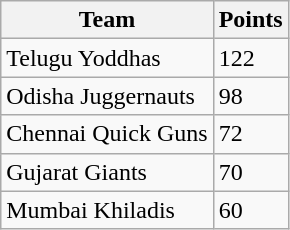<table class="wikitable">
<tr>
<th>Team</th>
<th>Points</th>
</tr>
<tr>
<td>Telugu Yoddhas</td>
<td>122</td>
</tr>
<tr>
<td>Odisha Juggernauts</td>
<td>98</td>
</tr>
<tr>
<td>Chennai Quick Guns</td>
<td>72</td>
</tr>
<tr>
<td>Gujarat Giants</td>
<td>70</td>
</tr>
<tr>
<td>Mumbai Khiladis</td>
<td>60</td>
</tr>
</table>
